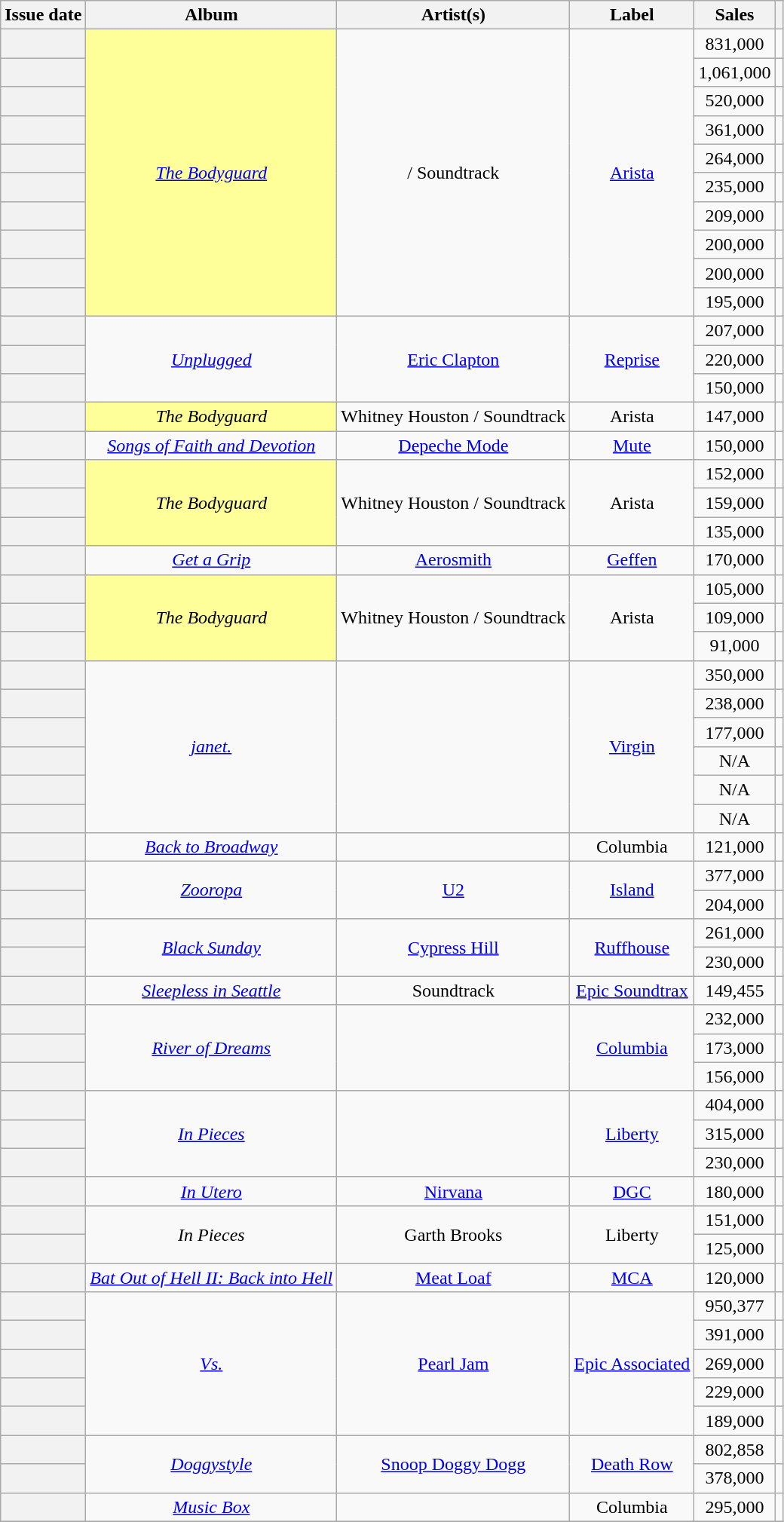<table class="wikitable sortable plainrowheaders" style="text-align: center">
<tr>
<th scope=col>Issue date</th>
<th scope=col>Album</th>
<th scope=col>Artist(s)</th>
<th scope=col>Label</th>
<th scope=col>Sales</th>
<th scope=col class="unsortable"></th>
</tr>
<tr>
<th scope="row"></th>
<td rowspan="10" bgcolor="#FFFF99" style="text-align:center;"><em><a href='#'>The Bodyguard</a></em> </td>
<td rowspan="10" align="center"> / Soundtrack</td>
<td rowspan="10" align="center"><a href='#'>Arista</a></td>
<td align="center">831,000</td>
<td align="center"></td>
</tr>
<tr>
<th scope="row"></th>
<td align="center">1,061,000</td>
<td align="center"></td>
</tr>
<tr>
<th scope="row"></th>
<td align="center">520,000</td>
<td align="center"></td>
</tr>
<tr>
<th scope="row"></th>
<td align="center">361,000</td>
<td align="center"></td>
</tr>
<tr>
<th scope="row"></th>
<td align="center">264,000</td>
<td align="center"></td>
</tr>
<tr>
<th scope="row"></th>
<td align="center">235,000</td>
<td align="center"></td>
</tr>
<tr>
<th scope="row"></th>
<td align="center">209,000</td>
<td align="center"></td>
</tr>
<tr>
<th scope="row"></th>
<td align="center">200,000</td>
<td align="center"></td>
</tr>
<tr>
<th scope="row"></th>
<td align="center">200,000</td>
<td align="center"></td>
</tr>
<tr>
<th scope="row"></th>
<td align="center">195,000</td>
<td align="center"></td>
</tr>
<tr>
<th scope="row"></th>
<td rowspan="3" style="text-align:center;"><em><a href='#'>Unplugged</a></em></td>
<td rowspan="3" align="center"><a href='#'>Eric Clapton</a></td>
<td rowspan="3" align="center"><a href='#'>Reprise</a></td>
<td align="center">207,000</td>
<td align="center"></td>
</tr>
<tr>
<th scope="row"></th>
<td align="center">220,000</td>
<td align="center"></td>
</tr>
<tr>
<th scope="row"></th>
<td align="center">150,000</td>
<td align="center"></td>
</tr>
<tr>
<th scope="row"></th>
<td bgcolor="#FFFF99" style="text-align:center;"><em>The Bodyguard</em> </td>
<td align="center">Whitney Houston / Soundtrack</td>
<td align="center">Arista</td>
<td align="center">147,000</td>
<td align="center"></td>
</tr>
<tr>
<th scope="row"></th>
<td style="text-align:center;"><em><a href='#'>Songs of Faith and Devotion</a></em></td>
<td align="center"><a href='#'>Depeche Mode</a></td>
<td align="center"><a href='#'>Mute</a></td>
<td align="center">150,000</td>
<td align="center"></td>
</tr>
<tr>
<th scope="row"></th>
<td rowspan="3" bgcolor="#FFFF99" style="text-align:center;"><em>The Bodyguard</em> </td>
<td rowspan="3" align="center">Whitney Houston / Soundtrack</td>
<td rowspan="3" align="center">Arista</td>
<td align="center">152,000</td>
<td align="center"></td>
</tr>
<tr>
<th scope="row"></th>
<td align="center">159,000</td>
<td align="center"></td>
</tr>
<tr>
<th scope="row"></th>
<td align="center">135,000</td>
<td align="center"></td>
</tr>
<tr>
<th scope="row"></th>
<td style="text-align:center;"><em><a href='#'>Get a Grip</a></em></td>
<td align="center"><a href='#'>Aerosmith</a></td>
<td align="center"><a href='#'>Geffen</a></td>
<td align="center">170,000</td>
<td align="center"></td>
</tr>
<tr>
<th scope="row"></th>
<td rowspan="3" bgcolor="#FFFF99" style="text-align:center;"><em>The Bodyguard</em> </td>
<td rowspan="3" align="center">Whitney Houston / Soundtrack</td>
<td rowspan="3" align="center">Arista</td>
<td align="center">105,000</td>
<td align="center"></td>
</tr>
<tr>
<th scope="row"></th>
<td align="center">109,000</td>
<td align="center"></td>
</tr>
<tr>
<th scope="row"></th>
<td align="center">91,000</td>
<td align="center"></td>
</tr>
<tr>
<th scope="row"></th>
<td align="center" rowspan=6><em><a href='#'>janet.</a></em></td>
<td align="center" rowspan=6></td>
<td align="center" rowspan=6><a href='#'>Virgin</a></td>
<td align="center">350,000</td>
<td align="center"></td>
</tr>
<tr>
<th scope="row"></th>
<td align="center">238,000</td>
<td align="center"></td>
</tr>
<tr>
<th scope="row"></th>
<td align="center">177,000</td>
<td align="center"></td>
</tr>
<tr>
<th scope="row"></th>
<td align="center">N/A</td>
<td align="center"></td>
</tr>
<tr>
<th scope="row"></th>
<td align="center">N/A</td>
<td align="center"></td>
</tr>
<tr>
<th scope="row"></th>
<td align="center">N/A</td>
<td align="center"></td>
</tr>
<tr>
<th scope="row"></th>
<td align="center"><em><a href='#'>Back to Broadway</a></em></td>
<td align="center"></td>
<td align="center">Columbia</td>
<td align="center">121,000</td>
<td align="center"></td>
</tr>
<tr>
<th scope="row"></th>
<td align="center" rowspan=2><em><a href='#'>Zooropa</a></em></td>
<td align="center" rowspan=2><a href='#'>U2</a></td>
<td align="center" rowspan=2><a href='#'>Island</a></td>
<td align="center">377,000</td>
<td align="center"></td>
</tr>
<tr>
<th scope="row"></th>
<td align="center">204,000</td>
<td align="center"></td>
</tr>
<tr>
<th scope="row"></th>
<td align="center" rowspan=2><em><a href='#'>Black Sunday</a></em></td>
<td align="center" rowspan=2><a href='#'>Cypress Hill</a></td>
<td align="center" rowspan=2><a href='#'>Ruffhouse</a></td>
<td align="center">261,000</td>
<td align="center"></td>
</tr>
<tr>
<th scope="row"></th>
<td align="center">230,000</td>
<td align="center"></td>
</tr>
<tr>
<th scope="row"></th>
<td align="center"><em><a href='#'>Sleepless in Seattle</a></em></td>
<td align="center">Soundtrack</td>
<td align="center"><a href='#'>Epic Soundtrax</a></td>
<td align="center">149,455</td>
<td align="center"></td>
</tr>
<tr>
<th scope="row"></th>
<td align="center" rowspan=3><em><a href='#'>River of Dreams</a></em></td>
<td align="center" rowspan=3></td>
<td align="center" rowspan=3><a href='#'>Columbia</a></td>
<td align="center">232,000</td>
<td align="center"></td>
</tr>
<tr>
<th scope="row"></th>
<td align="center">173,000</td>
<td align="center"></td>
</tr>
<tr>
<th scope="row"></th>
<td align="center">156,000</td>
<td align="center"></td>
</tr>
<tr>
<th scope="row"></th>
<td align="center" rowspan=3><em><a href='#'>In Pieces</a></em></td>
<td align="center" rowspan=3></td>
<td align="center" rowspan=3><a href='#'>Liberty</a></td>
<td align="center">404,000</td>
<td align="center"></td>
</tr>
<tr>
<th scope="row"></th>
<td align="center">315,000</td>
<td align="center"></td>
</tr>
<tr>
<th scope="row"></th>
<td align="center">230,000</td>
<td align="center"></td>
</tr>
<tr>
<th scope="row"></th>
<td align="center"><em><a href='#'>In Utero</a></em></td>
<td align="center"><a href='#'>Nirvana</a></td>
<td align="center"><a href='#'>DGC</a></td>
<td align="center">180,000</td>
<td align="center"></td>
</tr>
<tr>
<th scope="row"></th>
<td align="center" rowspan=2><em>In Pieces</em></td>
<td align="center" rowspan=2 data-sort-value="Brooks, Garth">Garth Brooks</td>
<td align="center" rowspan=2>Liberty</td>
<td align="center">151,000</td>
<td align="center"></td>
</tr>
<tr>
<th scope="row"></th>
<td align="center">125,000</td>
<td align="center"></td>
</tr>
<tr>
<th scope="row"></th>
<td align="center"><em><a href='#'>Bat Out of Hell II: Back into Hell</a></em></td>
<td align="center"><a href='#'>Meat Loaf</a></td>
<td align="center"><a href='#'>MCA</a></td>
<td align="center">120,000</td>
<td align="center"></td>
</tr>
<tr>
<th scope="row"></th>
<td align="center" rowspan=5><em><a href='#'>Vs.</a></em></td>
<td align="center" rowspan=5><a href='#'>Pearl Jam</a></td>
<td align="center" rowspan=5><a href='#'>Epic Associated</a></td>
<td align="center">950,377</td>
<td align="center"></td>
</tr>
<tr>
<th scope="row"></th>
<td align="center">391,000</td>
<td align="center"></td>
</tr>
<tr>
<th scope="row"></th>
<td align="center">269,000</td>
<td align="center"></td>
</tr>
<tr>
<th scope="row"></th>
<td align="center">229,000</td>
<td align="center"></td>
</tr>
<tr>
<th scope="row"></th>
<td align="center">189,000</td>
<td align="center"></td>
</tr>
<tr>
<th scope="row"></th>
<td align="center" rowspan=2><em><a href='#'>Doggystyle</a></em></td>
<td align="center" rowspan=2><a href='#'>Snoop Doggy Dogg</a></td>
<td align="center" rowspan=2><a href='#'>Death Row</a></td>
<td align="center">802,858</td>
<td align="center"></td>
</tr>
<tr>
<th scope="row"></th>
<td align="center">378,000</td>
<td align="center"></td>
</tr>
<tr>
<th scope="row"></th>
<td align="center"><em><a href='#'>Music Box</a></em></td>
<td align="center"></td>
<td align="center">Columbia</td>
<td align="center">295,000</td>
<td align="center"></td>
</tr>
<tr>
</tr>
</table>
